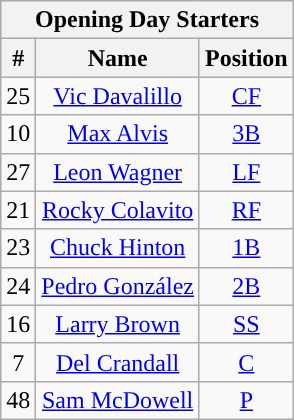<table class="wikitable" style="text-align:center">
<tr>
<th colspan="3">Opening Day Starters</th>
</tr>
<tr>
<th>#</th>
<th>Name</th>
<th>Position</th>
</tr>
<tr>
<td>25</td>
<td><a href='#'>Vic Davalillo</a></td>
<td><a href='#'>CF</a></td>
</tr>
<tr>
<td>10</td>
<td><a href='#'>Max Alvis</a></td>
<td><a href='#'>3B</a></td>
</tr>
<tr>
<td>27</td>
<td><a href='#'>Leon Wagner</a></td>
<td><a href='#'>LF</a></td>
</tr>
<tr>
<td>21</td>
<td><a href='#'>Rocky Colavito</a></td>
<td><a href='#'>RF</a></td>
</tr>
<tr>
<td>23</td>
<td><a href='#'>Chuck Hinton</a></td>
<td><a href='#'>1B</a></td>
</tr>
<tr>
<td>24</td>
<td><a href='#'>Pedro González</a></td>
<td><a href='#'>2B</a></td>
</tr>
<tr>
<td>16</td>
<td><a href='#'>Larry Brown</a></td>
<td><a href='#'>SS</a></td>
</tr>
<tr>
<td>7</td>
<td><a href='#'>Del Crandall</a></td>
<td><a href='#'>C</a></td>
</tr>
<tr>
<td>48</td>
<td><a href='#'>Sam McDowell</a></td>
<td><a href='#'>P</a></td>
</tr>
</table>
